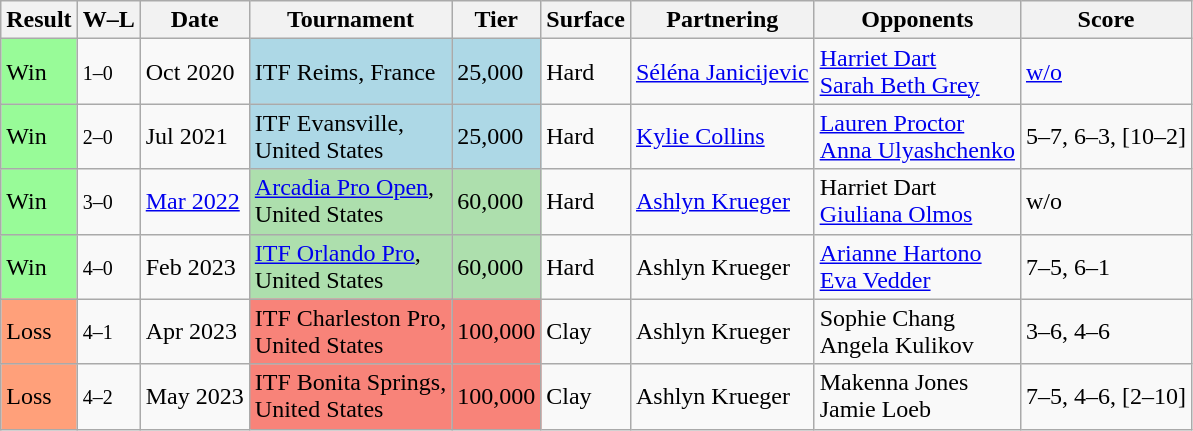<table class="sortable wikitable">
<tr>
<th>Result</th>
<th class="unsortable">W–L</th>
<th>Date</th>
<th>Tournament</th>
<th>Tier</th>
<th>Surface</th>
<th>Partnering</th>
<th>Opponents</th>
<th class="unsortable">Score</th>
</tr>
<tr>
<td style="background:#98fb98;">Win</td>
<td><small>1–0</small></td>
<td>Oct 2020</td>
<td style="background:lightblue;">ITF Reims, France</td>
<td style="background:lightblue;">25,000</td>
<td>Hard</td>
<td> <a href='#'>Séléna Janicijevic</a></td>
<td> <a href='#'>Harriet Dart</a> <br>  <a href='#'>Sarah Beth Grey</a></td>
<td><a href='#'>w/o</a></td>
</tr>
<tr>
<td style="background:#98fb98;">Win</td>
<td><small>2–0</small></td>
<td>Jul 2021</td>
<td style="background:lightblue;">ITF Evansville, <br>United States</td>
<td style="background:lightblue;">25,000</td>
<td>Hard</td>
<td> <a href='#'>Kylie Collins</a></td>
<td> <a href='#'>Lauren Proctor</a> <br>  <a href='#'>Anna Ulyashchenko</a></td>
<td>5–7, 6–3, [10–2]</td>
</tr>
<tr>
<td style="background:#98fb98;">Win</td>
<td><small>3–0</small></td>
<td><a href='#'>Mar 2022</a></td>
<td style="background:#addfad;"><a href='#'>Arcadia Pro Open</a>, <br>United States</td>
<td style="background:#addfad;">60,000</td>
<td>Hard</td>
<td> <a href='#'>Ashlyn Krueger</a></td>
<td> Harriet Dart <br>  <a href='#'>Giuliana Olmos</a></td>
<td>w/o</td>
</tr>
<tr>
<td style="background:#98fb98;">Win</td>
<td><small>4–0</small></td>
<td>Feb 2023</td>
<td style="background:#addfad;"><a href='#'>ITF Orlando Pro</a>, <br>United States</td>
<td style="background:#addfad;">60,000</td>
<td>Hard</td>
<td> Ashlyn Krueger</td>
<td> <a href='#'>Arianne Hartono</a> <br>  <a href='#'>Eva Vedder</a></td>
<td>7–5, 6–1</td>
</tr>
<tr>
<td style="background:#ffa07a;">Loss</td>
<td><small>4–1</small></td>
<td>Apr 2023</td>
<td bgcolor=f88379>ITF Charleston Pro, <br>United States</td>
<td bgcolor=f88379>100,000</td>
<td>Clay</td>
<td> Ashlyn Krueger</td>
<td> Sophie Chang <br>  Angela Kulikov</td>
<td>3–6, 4–6</td>
</tr>
<tr>
<td style="background:#ffa07a;">Loss</td>
<td><small>4–2</small></td>
<td>May 2023</td>
<td bgcolor=f88379>ITF Bonita Springs, <br>United States</td>
<td bgcolor=f88379>100,000</td>
<td>Clay</td>
<td> Ashlyn Krueger</td>
<td> Makenna Jones <br>  Jamie Loeb</td>
<td>7–5, 4–6, [2–10]</td>
</tr>
</table>
